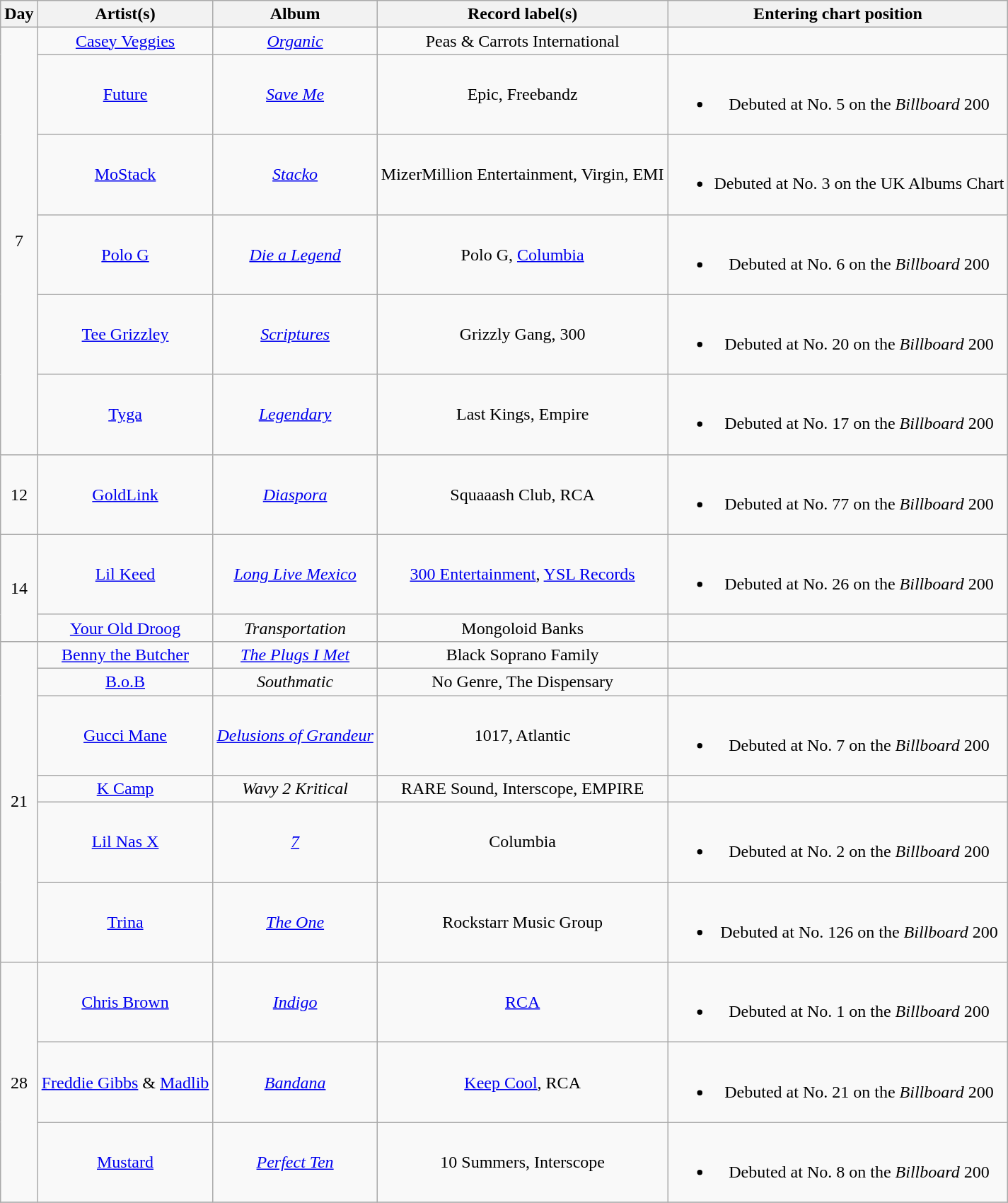<table class="wikitable" style="text-align:center;">
<tr>
<th scope="col">Day</th>
<th scope="col">Artist(s)</th>
<th scope="col">Album</th>
<th scope="col">Record label(s)</th>
<th><strong>Entering chart position</strong></th>
</tr>
<tr>
<td rowspan="6">7</td>
<td><a href='#'>Casey Veggies</a></td>
<td><em><a href='#'>Organic</a></em></td>
<td>Peas & Carrots International</td>
<td></td>
</tr>
<tr>
<td><a href='#'>Future</a></td>
<td><em><a href='#'>Save Me</a></em></td>
<td>Epic, Freebandz</td>
<td><br><ul><li>Debuted at No. 5 on the <em>Billboard</em> 200</li></ul></td>
</tr>
<tr>
<td><a href='#'>MoStack</a></td>
<td><em><a href='#'>Stacko</a></em></td>
<td>MizerMillion Entertainment, Virgin, EMI</td>
<td><br><ul><li>Debuted at No. 3 on the UK Albums Chart</li></ul></td>
</tr>
<tr>
<td><a href='#'>Polo G</a></td>
<td><em><a href='#'>Die a Legend</a></em></td>
<td>Polo G, <a href='#'>Columbia</a></td>
<td><br><ul><li>Debuted at No. 6 on the <em>Billboard</em> 200</li></ul></td>
</tr>
<tr>
<td><a href='#'>Tee Grizzley</a></td>
<td><em><a href='#'>Scriptures</a></em></td>
<td>Grizzly Gang, 300</td>
<td><br><ul><li>Debuted at No. 20 on the <em>Billboard</em> 200</li></ul></td>
</tr>
<tr>
<td><a href='#'>Tyga</a></td>
<td><em><a href='#'>Legendary</a></em></td>
<td>Last Kings, Empire</td>
<td><br><ul><li>Debuted at No. 17 on the <em>Billboard</em> 200</li></ul></td>
</tr>
<tr>
<td>12</td>
<td><a href='#'>GoldLink</a></td>
<td><em><a href='#'>Diaspora</a></em></td>
<td>Squaaash Club, RCA</td>
<td><br><ul><li>Debuted at No. 77 on the <em>Billboard</em> 200</li></ul></td>
</tr>
<tr>
<td rowspan="2">14</td>
<td><a href='#'>Lil Keed</a></td>
<td><em><a href='#'>Long Live Mexico</a></em></td>
<td><a href='#'>300 Entertainment</a>, <a href='#'>YSL Records</a></td>
<td><br><ul><li>Debuted at No. 26 on the <em>Billboard</em> 200</li></ul></td>
</tr>
<tr>
<td><a href='#'>Your Old Droog</a></td>
<td><em>Transportation</em></td>
<td>Mongoloid Banks</td>
<td></td>
</tr>
<tr>
<td rowspan="6">21</td>
<td><a href='#'>Benny the Butcher</a></td>
<td><em><a href='#'>The Plugs I Met</a></em></td>
<td>Black Soprano Family</td>
<td></td>
</tr>
<tr>
<td><a href='#'>B.o.B</a></td>
<td><em>Southmatic</em></td>
<td>No Genre, The Dispensary</td>
<td></td>
</tr>
<tr>
<td><a href='#'>Gucci Mane</a></td>
<td><em><a href='#'>Delusions of Grandeur</a></em></td>
<td>1017, Atlantic</td>
<td><br><ul><li>Debuted at No. 7 on the <em>Billboard</em> 200</li></ul></td>
</tr>
<tr>
<td><a href='#'>K Camp</a></td>
<td><em>Wavy 2 Kritical</em></td>
<td>RARE Sound, Interscope, EMPIRE</td>
<td></td>
</tr>
<tr>
<td><a href='#'>Lil Nas X</a></td>
<td><em><a href='#'>7</a></em></td>
<td>Columbia</td>
<td><br><ul><li>Debuted at No. 2 on the <em>Billboard</em> 200</li></ul></td>
</tr>
<tr>
<td><a href='#'>Trina</a></td>
<td><em><a href='#'>The One</a></em></td>
<td>Rockstarr Music Group</td>
<td><br><ul><li>Debuted at No. 126 on the <em>Billboard</em> 200</li></ul></td>
</tr>
<tr>
<td rowspan="3">28</td>
<td><a href='#'>Chris Brown</a></td>
<td><em><a href='#'>Indigo</a></em></td>
<td><a href='#'>RCA</a></td>
<td><br><ul><li>Debuted at No. 1 on the <em>Billboard</em> 200</li></ul></td>
</tr>
<tr>
<td><a href='#'>Freddie Gibbs</a> & <a href='#'>Madlib</a></td>
<td><em><a href='#'>Bandana</a></em></td>
<td><a href='#'>Keep Cool</a>, RCA</td>
<td><br><ul><li>Debuted at No. 21 on the <em>Billboard</em> 200</li></ul></td>
</tr>
<tr>
<td><a href='#'>Mustard</a></td>
<td><em><a href='#'>Perfect Ten</a></em></td>
<td>10 Summers, Interscope</td>
<td><br><ul><li>Debuted at No. 8 on the <em>Billboard</em> 200</li></ul></td>
</tr>
<tr>
</tr>
</table>
